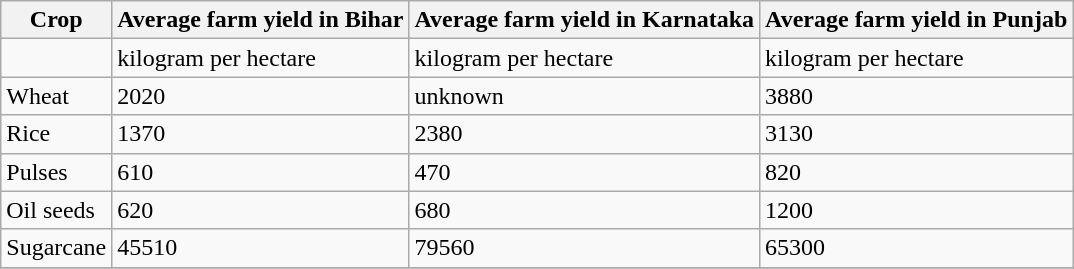<table class="wikitable">
<tr>
<th>Crop</th>
<th>Average farm yield in Bihar</th>
<th>Average farm yield in Karnataka</th>
<th>Average farm yield in Punjab</th>
</tr>
<tr>
<td></td>
<td>kilogram per hectare</td>
<td>kilogram per hectare</td>
<td>kilogram per hectare</td>
</tr>
<tr>
<td>Wheat</td>
<td>2020</td>
<td>unknown</td>
<td>3880</td>
</tr>
<tr>
<td>Rice</td>
<td>1370</td>
<td>2380</td>
<td>3130</td>
</tr>
<tr>
<td>Pulses</td>
<td>610</td>
<td>470</td>
<td>820</td>
</tr>
<tr>
<td>Oil seeds</td>
<td>620</td>
<td>680</td>
<td>1200</td>
</tr>
<tr>
<td>Sugarcane</td>
<td>45510</td>
<td>79560</td>
<td>65300</td>
</tr>
<tr>
</tr>
</table>
